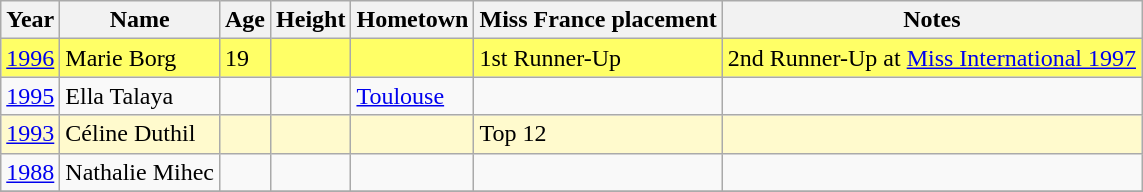<table class="wikitable sortable">
<tr>
<th>Year</th>
<th>Name</th>
<th>Age</th>
<th>Height</th>
<th>Hometown</th>
<th>Miss France placement</th>
<th>Notes</th>
</tr>
<tr bgcolor=#FFFF66>
<td><a href='#'>1996</a></td>
<td>Marie Borg</td>
<td>19</td>
<td></td>
<td></td>
<td>1st Runner-Up</td>
<td>2nd Runner-Up at <a href='#'>Miss International 1997</a></td>
</tr>
<tr>
<td><a href='#'>1995</a></td>
<td>Ella Talaya</td>
<td></td>
<td></td>
<td><a href='#'>Toulouse</a></td>
<td></td>
<td></td>
</tr>
<tr bgcolor=#FFFACD>
<td><a href='#'>1993</a></td>
<td>Céline Duthil</td>
<td></td>
<td></td>
<td></td>
<td>Top 12</td>
<td></td>
</tr>
<tr>
<td><a href='#'>1988</a></td>
<td>Nathalie Mihec</td>
<td></td>
<td></td>
<td></td>
<td></td>
<td></td>
</tr>
<tr>
</tr>
</table>
